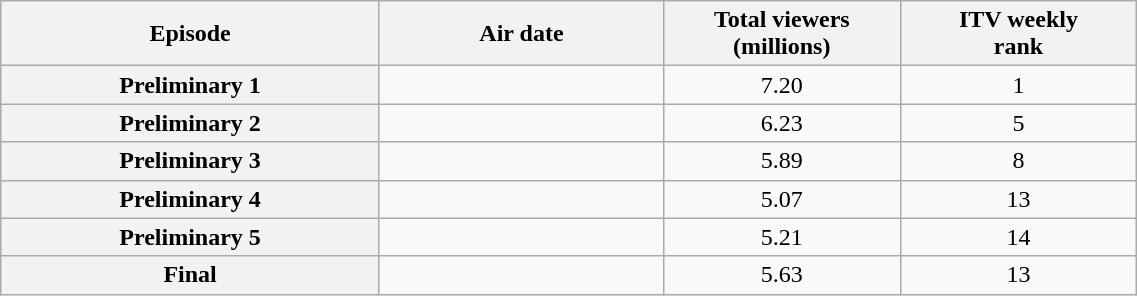<table class="wikitable sortable" style="text-align:center; width:60%;">
<tr>
<th scope="col" style="width:16%">Episode</th>
<th scope="col" style="width:12%">Air date</th>
<th scope="col" style="width:10%">Total viewers (millions)  </th>
<th scope="col" style="width:10%">ITV weekly<br>rank </th>
</tr>
<tr>
<th>Preliminary 1</th>
<td></td>
<td>7.20</td>
<td>1</td>
</tr>
<tr>
<th>Preliminary 2</th>
<td></td>
<td>6.23</td>
<td>5</td>
</tr>
<tr>
<th>Preliminary 3</th>
<td></td>
<td>5.89</td>
<td>8</td>
</tr>
<tr>
<th>Preliminary 4</th>
<td></td>
<td>5.07</td>
<td>13</td>
</tr>
<tr>
<th>Preliminary 5</th>
<td></td>
<td>5.21</td>
<td>14</td>
</tr>
<tr>
<th>Final</th>
<td></td>
<td>5.63</td>
<td>13</td>
</tr>
</table>
